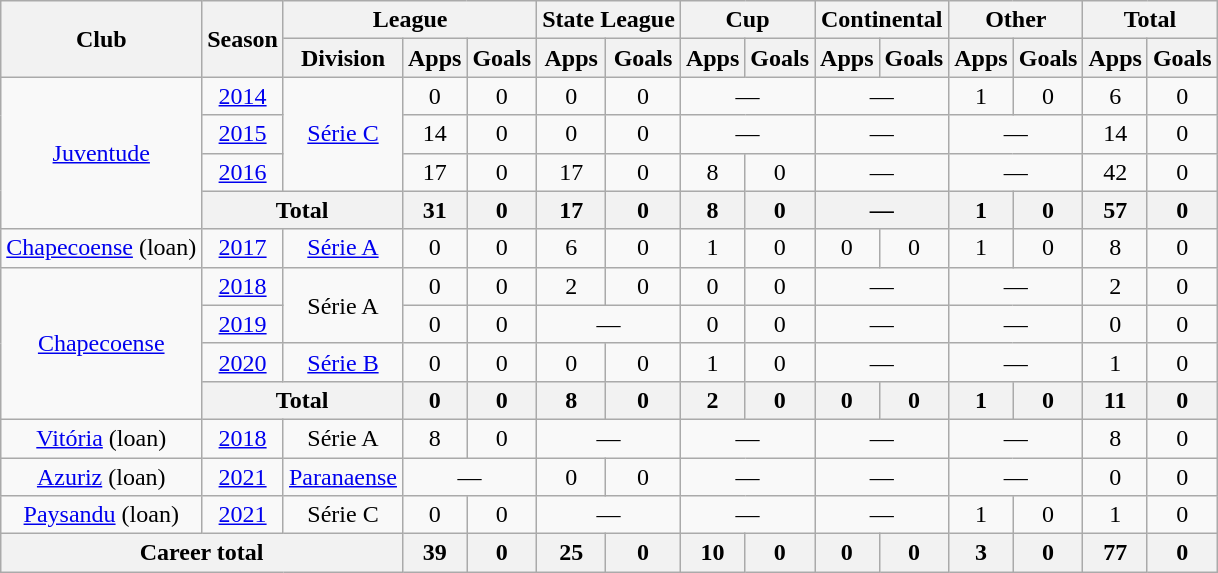<table class="wikitable" style="text-align: center;">
<tr>
<th rowspan="2">Club</th>
<th rowspan="2">Season</th>
<th colspan="3">League</th>
<th colspan="2">State League</th>
<th colspan="2">Cup</th>
<th colspan="2">Continental</th>
<th colspan="2">Other</th>
<th colspan="2">Total</th>
</tr>
<tr>
<th>Division</th>
<th>Apps</th>
<th>Goals</th>
<th>Apps</th>
<th>Goals</th>
<th>Apps</th>
<th>Goals</th>
<th>Apps</th>
<th>Goals</th>
<th>Apps</th>
<th>Goals</th>
<th>Apps</th>
<th>Goals</th>
</tr>
<tr>
<td rowspan="4" valign="center"><a href='#'>Juventude</a></td>
<td><a href='#'>2014</a></td>
<td rowspan="3"><a href='#'>Série C</a></td>
<td>0</td>
<td>0</td>
<td>0</td>
<td>0</td>
<td colspan="2">—</td>
<td colspan="2">—</td>
<td>1</td>
<td>0</td>
<td>6</td>
<td>0</td>
</tr>
<tr>
<td><a href='#'>2015</a></td>
<td>14</td>
<td>0</td>
<td>0</td>
<td>0</td>
<td colspan="2">—</td>
<td colspan="2">—</td>
<td colspan="2">—</td>
<td>14</td>
<td>0</td>
</tr>
<tr>
<td><a href='#'>2016</a></td>
<td>17</td>
<td>0</td>
<td>17</td>
<td>0</td>
<td>8</td>
<td>0</td>
<td colspan="2">—</td>
<td colspan="2">—</td>
<td>42</td>
<td>0</td>
</tr>
<tr>
<th colspan="2">Total</th>
<th>31</th>
<th>0</th>
<th>17</th>
<th>0</th>
<th>8</th>
<th>0</th>
<th colspan="2">—</th>
<th>1</th>
<th>0</th>
<th>57</th>
<th>0</th>
</tr>
<tr>
<td valign="center"><a href='#'>Chapecoense</a> (loan)</td>
<td><a href='#'>2017</a></td>
<td><a href='#'>Série A</a></td>
<td>0</td>
<td>0</td>
<td>6</td>
<td>0</td>
<td>1</td>
<td>0</td>
<td>0</td>
<td>0</td>
<td>1</td>
<td>0</td>
<td>8</td>
<td>0</td>
</tr>
<tr>
<td rowspan="4" valign="center"><a href='#'>Chapecoense</a></td>
<td><a href='#'>2018</a></td>
<td rowspan="2">Série A</td>
<td>0</td>
<td>0</td>
<td>2</td>
<td>0</td>
<td>0</td>
<td>0</td>
<td colspan="2">—</td>
<td colspan="2">—</td>
<td>2</td>
<td>0</td>
</tr>
<tr>
<td><a href='#'>2019</a></td>
<td>0</td>
<td>0</td>
<td colspan="2">—</td>
<td>0</td>
<td>0</td>
<td colspan="2">—</td>
<td colspan="2">—</td>
<td>0</td>
<td>0</td>
</tr>
<tr>
<td><a href='#'>2020</a></td>
<td><a href='#'>Série B</a></td>
<td>0</td>
<td>0</td>
<td>0</td>
<td>0</td>
<td>1</td>
<td>0</td>
<td colspan="2">—</td>
<td colspan="2">—</td>
<td>1</td>
<td>0</td>
</tr>
<tr>
<th colspan="2">Total</th>
<th>0</th>
<th>0</th>
<th>8</th>
<th>0</th>
<th>2</th>
<th>0</th>
<th>0</th>
<th>0</th>
<th>1</th>
<th>0</th>
<th>11</th>
<th>0</th>
</tr>
<tr>
<td valign="center"><a href='#'>Vitória</a> (loan)</td>
<td><a href='#'>2018</a></td>
<td>Série A</td>
<td>8</td>
<td>0</td>
<td colspan="2">—</td>
<td colspan="2">—</td>
<td colspan="2">—</td>
<td colspan="2">—</td>
<td>8</td>
<td>0</td>
</tr>
<tr>
<td valign="center"><a href='#'>Azuriz</a> (loan)</td>
<td><a href='#'>2021</a></td>
<td><a href='#'>Paranaense</a></td>
<td colspan="2">—</td>
<td>0</td>
<td>0</td>
<td colspan="2">—</td>
<td colspan="2">—</td>
<td colspan="2">—</td>
<td>0</td>
<td>0</td>
</tr>
<tr>
<td valign="center"><a href='#'>Paysandu</a> (loan)</td>
<td><a href='#'>2021</a></td>
<td>Série C</td>
<td>0</td>
<td>0</td>
<td colspan="2">—</td>
<td colspan="2">—</td>
<td colspan="2">—</td>
<td>1</td>
<td>0</td>
<td>1</td>
<td>0</td>
</tr>
<tr>
<th colspan="3"><strong>Career total</strong></th>
<th>39</th>
<th>0</th>
<th>25</th>
<th>0</th>
<th>10</th>
<th>0</th>
<th>0</th>
<th>0</th>
<th>3</th>
<th>0</th>
<th>77</th>
<th>0</th>
</tr>
</table>
